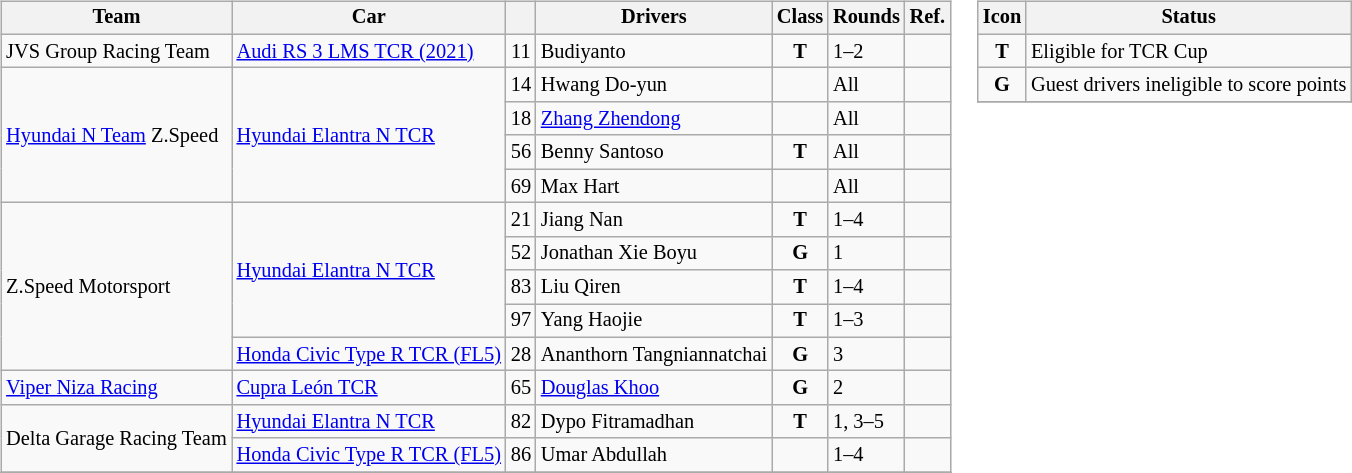<table>
<tr>
<td><br><table class="wikitable" style="font-size: 85%;">
<tr>
<th>Team</th>
<th>Car</th>
<th></th>
<th>Drivers</th>
<th>Class</th>
<th>Rounds</th>
<th>Ref.</th>
</tr>
<tr>
<td> JVS Group Racing Team</td>
<td><a href='#'>Audi RS 3 LMS TCR (2021)</a></td>
<td style="text-align:center">11</td>
<td> Budiyanto</td>
<td align="center"><strong><span>T</span></strong></td>
<td>1–2</td>
<td></td>
</tr>
<tr>
<td rowspan="4"> <a href='#'>Hyundai N Team</a> Z.Speed</td>
<td rowspan="4"><a href='#'>Hyundai Elantra N TCR</a></td>
<td style="text-align:center">14</td>
<td> Hwang Do-yun</td>
<td></td>
<td>All</td>
<td></td>
</tr>
<tr>
<td style="text-align:center">18</td>
<td> <a href='#'>Zhang Zhendong</a></td>
<td></td>
<td>All</td>
<td></td>
</tr>
<tr>
<td style="text-align:center">56</td>
<td> Benny Santoso</td>
<td align="center"><strong><span>T</span></strong></td>
<td>All</td>
<td></td>
</tr>
<tr>
<td style="text-align:center">69</td>
<td> Max Hart</td>
<td></td>
<td>All</td>
<td></td>
</tr>
<tr>
<td rowspan="5"> Z.Speed Motorsport</td>
<td rowspan="4"><a href='#'>Hyundai Elantra N TCR</a></td>
<td style="text-align:center">21</td>
<td> Jiang Nan</td>
<td align="center"><strong><span>T</span></strong></td>
<td>1–4</td>
<td></td>
</tr>
<tr>
<td style="text-align:center">52</td>
<td> Jonathan Xie Boyu</td>
<td align="center"><strong><span>G</span></strong></td>
<td>1</td>
<td></td>
</tr>
<tr>
<td style="text-align:center">83</td>
<td> Liu Qiren</td>
<td align="center"><strong><span>T</span></strong></td>
<td>1–4</td>
<td></td>
</tr>
<tr>
<td style="text-align:center">97</td>
<td> Yang Haojie</td>
<td align="center"><strong><span>T</span></strong></td>
<td>1–3</td>
<td></td>
</tr>
<tr>
<td><a href='#'>Honda Civic Type R TCR (FL5)</a></td>
<td style="text-align:center">28</td>
<td> Ananthorn Tangniannatchai</td>
<td align="center"><strong><span>G</span></strong></td>
<td>3</td>
<td></td>
</tr>
<tr>
<td> <a href='#'>Viper Niza Racing</a></td>
<td><a href='#'>Cupra León TCR</a></td>
<td style="text-align:center">65</td>
<td> <a href='#'>Douglas Khoo</a></td>
<td align="center"><strong><span>G</span></strong></td>
<td>2</td>
<td></td>
</tr>
<tr>
<td rowspan="2"> Delta Garage Racing Team</td>
<td><a href='#'>Hyundai Elantra N TCR</a></td>
<td style="text-align:center">82</td>
<td> Dypo Fitramadhan</td>
<td align="center"><strong><span>T</span></strong></td>
<td>1, 3–5</td>
<td></td>
</tr>
<tr>
<td><a href='#'>Honda Civic Type R TCR (FL5)</a></td>
<td style="text-align:center">86</td>
<td> Umar Abdullah</td>
<td></td>
<td>1–4</td>
<td></td>
</tr>
<tr>
</tr>
</table>
</td>
<td valign=top><br><table class="wikitable" style="font-size: 85%;">
<tr>
<th>Icon</th>
<th>Status</th>
</tr>
<tr>
<td align="center"><strong><span>T</span></strong></td>
<td>Eligible for TCR Cup</td>
</tr>
<tr>
<td align="center"><strong><span>G</span></strong></td>
<td>Guest drivers ineligible to score points</td>
</tr>
<tr>
</tr>
</table>
</td>
</tr>
</table>
